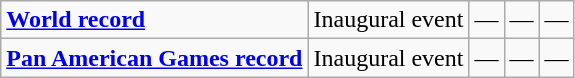<table class="wikitable">
<tr>
<td><strong><a href='#'>World record</a></strong></td>
<td>Inaugural event</td>
<td>—</td>
<td>—</td>
<td>—</td>
</tr>
<tr>
<td><strong><a href='#'>Pan American Games record</a></strong></td>
<td>Inaugural event</td>
<td>—</td>
<td>—</td>
<td>—</td>
</tr>
</table>
